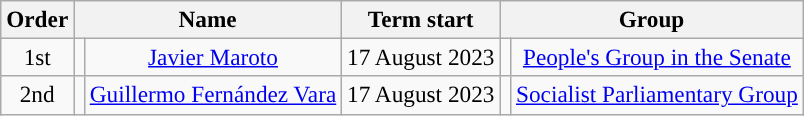<table class="wikitable" style="font-size:97%; text-align:center; margin:1em auto;">
<tr>
<th>Order</th>
<th colspan="2">Name</th>
<th>Term start</th>
<th colspan="2">Group</th>
</tr>
<tr>
<td>1st</td>
<td></td>
<td><a href='#'>Javier Maroto</a></td>
<td>17 August 2023</td>
<td></td>
<td><a href='#'>People's Group in the Senate</a></td>
</tr>
<tr>
<td>2nd</td>
<td></td>
<td><a href='#'>Guillermo Fernández Vara</a></td>
<td>17 August 2023</td>
<td></td>
<td><a href='#'>Socialist Parliamentary Group</a></td>
</tr>
</table>
